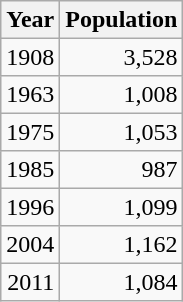<table class="wikitable" style="line-height:1.1em;">
<tr>
<th>Year</th>
<th>Population</th>
</tr>
<tr align="right">
<td>1908</td>
<td>3,528</td>
</tr>
<tr align="right">
<td>1963</td>
<td>1,008</td>
</tr>
<tr align="right">
<td>1975</td>
<td>1,053</td>
</tr>
<tr align="right">
<td>1985</td>
<td>987</td>
</tr>
<tr align="right">
<td>1996</td>
<td>1,099</td>
</tr>
<tr align="right">
<td>2004</td>
<td>1,162</td>
</tr>
<tr align="right">
<td>2011</td>
<td>1,084</td>
</tr>
</table>
